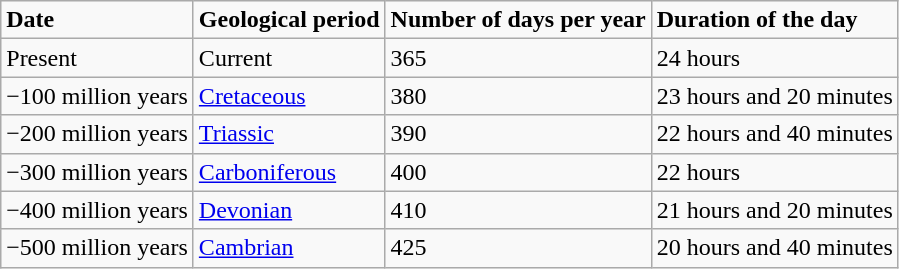<table class="wikitable">
<tr>
<td><strong>Date</strong></td>
<td><strong>Geological period</strong></td>
<td><strong>Number of days per year</strong></td>
<td><strong>Duration of the day</strong></td>
</tr>
<tr>
<td>Present</td>
<td>Current</td>
<td>365</td>
<td>24 hours</td>
</tr>
<tr>
<td>−100 million years</td>
<td><a href='#'>Cretaceous</a></td>
<td>380</td>
<td>23 hours and 20 minutes</td>
</tr>
<tr>
<td>−200 million years</td>
<td><a href='#'>Triassic</a></td>
<td>390</td>
<td>22 hours and 40 minutes</td>
</tr>
<tr>
<td>−300 million years</td>
<td><a href='#'>Carboniferous</a></td>
<td>400</td>
<td>22 hours</td>
</tr>
<tr>
<td>−400 million years</td>
<td><a href='#'>Devonian</a></td>
<td>410</td>
<td>21 hours and 20 minutes</td>
</tr>
<tr>
<td>−500 million years</td>
<td><a href='#'>Cambrian</a></td>
<td>425</td>
<td>20 hours and 40 minutes</td>
</tr>
</table>
